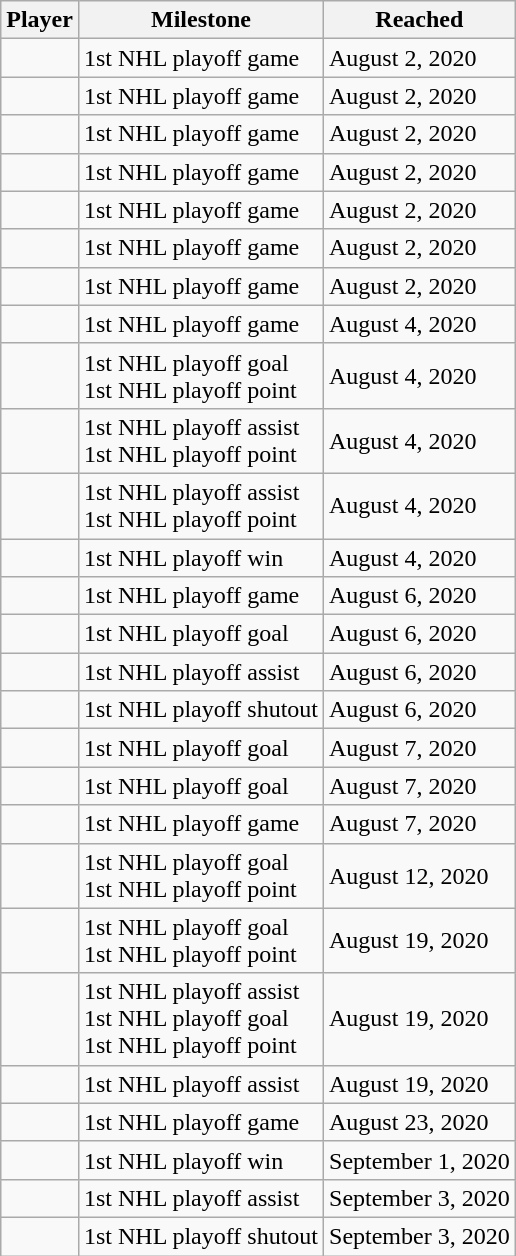<table class="wikitable sortable">
<tr>
<th>Player</th>
<th>Milestone</th>
<th data-sort-type="date">Reached</th>
</tr>
<tr>
<td></td>
<td>1st NHL playoff game</td>
<td>August 2, 2020</td>
</tr>
<tr>
<td></td>
<td>1st NHL playoff game</td>
<td>August 2, 2020</td>
</tr>
<tr>
<td></td>
<td>1st NHL playoff game</td>
<td>August 2, 2020</td>
</tr>
<tr>
<td></td>
<td>1st NHL playoff game</td>
<td>August 2, 2020</td>
</tr>
<tr>
<td></td>
<td>1st NHL playoff game</td>
<td>August 2, 2020</td>
</tr>
<tr>
<td></td>
<td>1st NHL playoff game</td>
<td>August 2, 2020</td>
</tr>
<tr>
<td></td>
<td>1st NHL playoff game</td>
<td>August 2, 2020</td>
</tr>
<tr>
<td></td>
<td>1st NHL playoff game</td>
<td>August 4, 2020</td>
</tr>
<tr>
<td></td>
<td>1st NHL playoff goal<br>1st NHL playoff point</td>
<td>August 4, 2020</td>
</tr>
<tr>
<td></td>
<td>1st NHL playoff assist<br>1st NHL playoff point</td>
<td>August 4, 2020</td>
</tr>
<tr>
<td></td>
<td>1st NHL playoff assist<br>1st NHL playoff point</td>
<td>August 4, 2020</td>
</tr>
<tr>
<td></td>
<td>1st NHL playoff win</td>
<td>August 4, 2020</td>
</tr>
<tr>
<td></td>
<td>1st NHL playoff game</td>
<td>August 6, 2020</td>
</tr>
<tr>
<td></td>
<td>1st NHL playoff goal</td>
<td>August 6, 2020</td>
</tr>
<tr>
<td></td>
<td>1st NHL playoff assist</td>
<td>August 6, 2020</td>
</tr>
<tr>
<td></td>
<td>1st NHL playoff shutout</td>
<td>August 6, 2020</td>
</tr>
<tr>
<td></td>
<td>1st NHL playoff goal</td>
<td>August 7, 2020</td>
</tr>
<tr>
<td></td>
<td>1st NHL playoff goal</td>
<td>August 7, 2020</td>
</tr>
<tr>
<td></td>
<td>1st NHL playoff game</td>
<td>August 7, 2020</td>
</tr>
<tr>
<td></td>
<td>1st NHL playoff goal<br>1st NHL playoff point</td>
<td>August 12, 2020</td>
</tr>
<tr>
<td></td>
<td>1st NHL playoff goal<br>1st NHL playoff point</td>
<td>August 19, 2020</td>
</tr>
<tr>
<td></td>
<td>1st NHL playoff assist<br>1st NHL playoff goal<br>1st NHL playoff point</td>
<td>August 19, 2020</td>
</tr>
<tr>
<td></td>
<td>1st NHL playoff assist</td>
<td>August 19, 2020</td>
</tr>
<tr>
<td></td>
<td>1st NHL playoff game</td>
<td>August 23, 2020</td>
</tr>
<tr>
<td></td>
<td>1st NHL playoff win</td>
<td>September 1, 2020</td>
</tr>
<tr>
<td></td>
<td>1st NHL playoff assist</td>
<td>September 3, 2020</td>
</tr>
<tr>
<td></td>
<td>1st NHL playoff shutout</td>
<td>September 3, 2020</td>
</tr>
</table>
